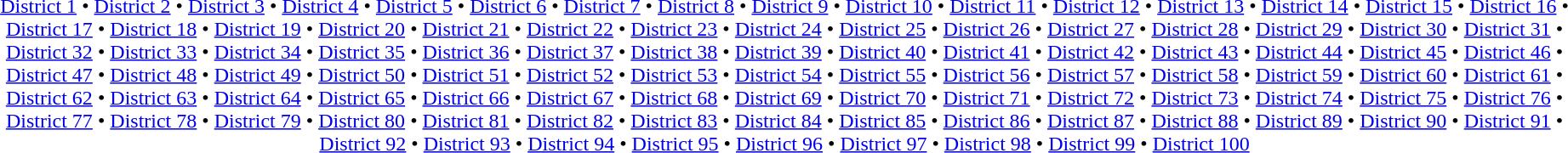<table id=toc class=toc summary=Contents>
<tr>
<td style="text-align:center"><br><a href='#'>District 1</a> • <a href='#'>District 2</a> • <a href='#'>District 3</a> • <a href='#'>District 4</a> • <a href='#'>District 5</a> • <a href='#'>District 6</a> • <a href='#'>District 7</a> • <a href='#'>District 8</a> • <a href='#'>District 9</a> • <a href='#'>District 10</a> • <a href='#'>District 11</a> • <a href='#'>District 12</a> • <a href='#'>District 13</a> • <a href='#'>District 14</a> • <a href='#'>District 15</a> • <a href='#'>District 16</a> • <a href='#'>District 17</a> • <a href='#'>District 18</a> • <a href='#'>District 19</a> • <a href='#'>District 20</a> • <a href='#'>District 21</a> • <a href='#'>District 22</a> • <a href='#'>District 23</a> • <a href='#'>District 24</a> • <a href='#'>District 25</a> • <a href='#'>District 26</a> • <a href='#'>District 27</a> • <a href='#'>District 28</a> • <a href='#'>District 29</a> • <a href='#'>District 30</a> • <a href='#'>District 31</a> • <a href='#'>District 32</a> • <a href='#'>District 33</a> • <a href='#'>District 34</a> • <a href='#'>District 35</a> • <a href='#'>District 36</a> • <a href='#'>District 37</a> • <a href='#'>District 38</a> • <a href='#'>District 39</a> • <a href='#'>District 40</a> • <a href='#'>District 41</a> • <a href='#'>District 42</a> • <a href='#'>District 43</a> • <a href='#'>District 44</a> • <a href='#'>District 45</a> • <a href='#'>District 46</a> • <a href='#'>District 47</a> • <a href='#'>District 48</a> • <a href='#'>District 49</a> • <a href='#'>District 50</a> • <a href='#'>District 51</a> • <a href='#'>District 52</a> • <a href='#'>District 53</a> • <a href='#'>District 54</a> • <a href='#'>District 55</a> • <a href='#'>District 56</a> • <a href='#'>District 57</a> • <a href='#'>District 58</a> • <a href='#'>District 59</a> • <a href='#'>District 60</a> • <a href='#'>District 61</a> • <a href='#'>District 62</a> • <a href='#'>District 63</a> • <a href='#'>District 64</a> • <a href='#'>District 65</a> • <a href='#'>District 66</a> • <a href='#'>District 67</a> • <a href='#'>District 68</a> • <a href='#'>District 69</a> • <a href='#'>District 70</a> • <a href='#'>District 71</a> • <a href='#'>District 72</a> • <a href='#'>District 73</a> • <a href='#'>District 74</a> • <a href='#'>District 75</a> • <a href='#'>District 76</a> • <a href='#'>District 77</a> • <a href='#'>District 78</a> • <a href='#'>District 79</a> • <a href='#'>District 80</a> • <a href='#'>District 81</a> • <a href='#'>District 82</a> • <a href='#'>District 83</a> • <a href='#'>District 84</a> • <a href='#'>District 85</a> • <a href='#'>District 86</a> • <a href='#'>District 87</a> • <a href='#'>District 88</a> • <a href='#'>District 89</a> • <a href='#'>District 90</a> • <a href='#'>District 91</a> • <a href='#'>District 92</a> • <a href='#'>District 93</a> • <a href='#'>District 94</a> • <a href='#'>District 95</a> • <a href='#'>District 96</a> • <a href='#'>District 97</a> • <a href='#'>District 98</a> • <a href='#'>District 99</a> • <a href='#'>District 100</a>  
</td>
</tr>
</table>
